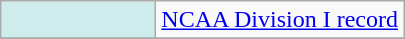<table class="wikitable">
<tr>
<td style="background-color:#CFECEC; width:6em"></td>
<td><a href='#'>NCAA Division I record</a></td>
</tr>
<tr>
</tr>
</table>
